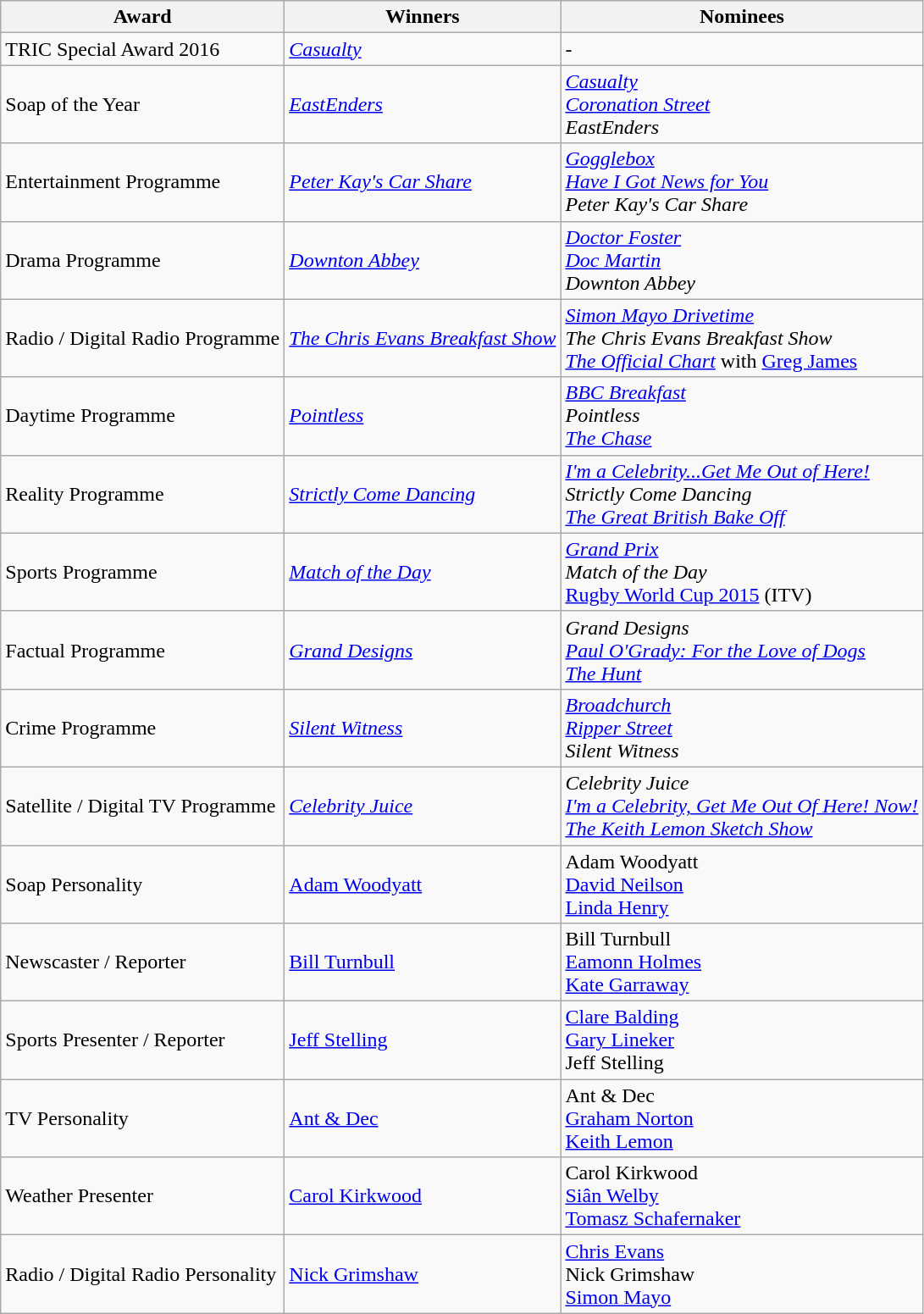<table class="wikitable">
<tr>
<th>Award</th>
<th>Winners</th>
<th>Nominees</th>
</tr>
<tr>
<td>TRIC Special Award 2016</td>
<td><em><a href='#'>Casualty</a></em></td>
<td>-</td>
</tr>
<tr>
<td>Soap of the Year</td>
<td><em><a href='#'>EastEnders</a></em></td>
<td><em><a href='#'>Casualty</a> <br><a href='#'>Coronation Street</a> <br>EastEnders</em></td>
</tr>
<tr>
<td>Entertainment Programme</td>
<td><em><a href='#'>Peter Kay's Car Share</a></em></td>
<td><em><a href='#'>Gogglebox</a> <br><a href='#'>Have I Got News for You</a> <br>Peter Kay's Car Share</em></td>
</tr>
<tr>
<td>Drama Programme</td>
<td><em><a href='#'>Downton Abbey</a></em></td>
<td><em><a href='#'>Doctor Foster</a> <br><a href='#'>Doc Martin</a> <br>Downton Abbey</em></td>
</tr>
<tr>
<td>Radio / Digital Radio Programme</td>
<td><em><a href='#'>The Chris Evans Breakfast Show</a></em></td>
<td><em><a href='#'>Simon Mayo Drivetime</a> <br>The Chris Evans Breakfast Show <br><a href='#'>The Official Chart</a></em> with <a href='#'>Greg James</a></td>
</tr>
<tr>
<td>Daytime Programme</td>
<td><em><a href='#'>Pointless</a></em></td>
<td><em><a href='#'>BBC Breakfast</a> <br>Pointless <br><a href='#'>The Chase</a></em></td>
</tr>
<tr>
<td>Reality Programme</td>
<td><em><a href='#'>Strictly Come Dancing</a></em></td>
<td><em><a href='#'>I'm a Celebrity...Get Me Out of Here!</a> <br>Strictly Come Dancing <br><a href='#'>The Great British Bake Off</a></em></td>
</tr>
<tr>
<td>Sports Programme</td>
<td><em><a href='#'>Match of the Day</a></em></td>
<td><em><a href='#'>Grand Prix</a><br>Match of the Day <br></em><a href='#'>Rugby World Cup 2015</a> (ITV)</td>
</tr>
<tr>
<td>Factual Programme</td>
<td><em><a href='#'>Grand Designs</a></em></td>
<td><em>Grand Designs <br><a href='#'>Paul O'Grady: For the Love of Dogs</a> <br><a href='#'>The Hunt</a></em></td>
</tr>
<tr>
<td>Crime Programme</td>
<td><em><a href='#'>Silent Witness</a></em></td>
<td><em><a href='#'>Broadchurch</a> <br><a href='#'>Ripper Street</a> <br>Silent Witness</em></td>
</tr>
<tr>
<td>Satellite / Digital TV Programme</td>
<td><em><a href='#'>Celebrity Juice</a></em></td>
<td><em>Celebrity Juice <br><a href='#'>I'm a Celebrity, Get Me Out Of Here! Now!</a> <br><a href='#'>The Keith Lemon Sketch Show</a></em></td>
</tr>
<tr>
<td>Soap Personality</td>
<td><a href='#'>Adam Woodyatt</a></td>
<td>Adam Woodyatt <br><a href='#'>David Neilson</a> <br><a href='#'>Linda Henry</a></td>
</tr>
<tr>
<td>Newscaster / Reporter</td>
<td><a href='#'>Bill Turnbull</a></td>
<td>Bill Turnbull <br><a href='#'>Eamonn Holmes</a> <br><a href='#'>Kate Garraway</a></td>
</tr>
<tr>
<td>Sports Presenter / Reporter</td>
<td><a href='#'>Jeff Stelling</a></td>
<td><a href='#'>Clare Balding</a> <br><a href='#'>Gary Lineker</a> <br>Jeff Stelling</td>
</tr>
<tr>
<td>TV Personality</td>
<td><a href='#'>Ant & Dec</a></td>
<td>Ant & Dec <br><a href='#'>Graham Norton</a> <br><a href='#'>Keith Lemon</a></td>
</tr>
<tr>
<td>Weather Presenter</td>
<td><a href='#'>Carol Kirkwood</a></td>
<td>Carol Kirkwood <br><a href='#'>Siân Welby</a> <br><a href='#'>Tomasz Schafernaker</a></td>
</tr>
<tr>
<td>Radio / Digital Radio Personality</td>
<td><a href='#'>Nick Grimshaw</a></td>
<td><a href='#'>Chris Evans</a> <br>Nick Grimshaw <br><a href='#'>Simon Mayo</a></td>
</tr>
</table>
